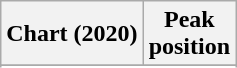<table class="wikitable sortable plainrowheaders" style="text-align:center">
<tr>
<th scope="col">Chart (2020)</th>
<th scope="col">Peak<br>position</th>
</tr>
<tr>
</tr>
<tr>
</tr>
<tr>
</tr>
</table>
